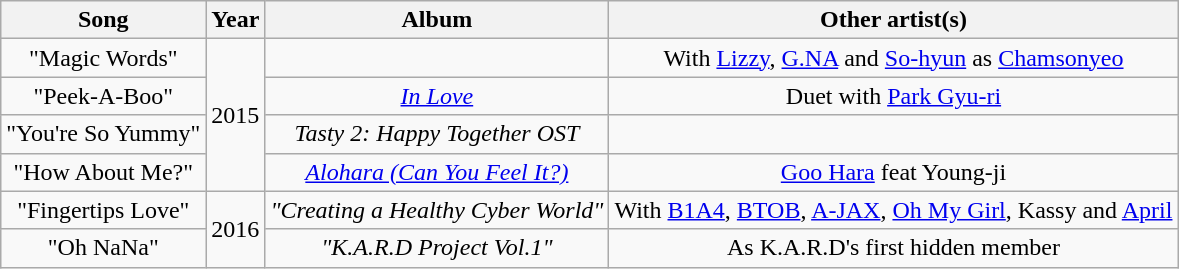<table class="wikitable plainrowheaders" style="text-align:center;">
<tr>
<th>Song</th>
<th>Year</th>
<th>Album</th>
<th>Other artist(s)</th>
</tr>
<tr>
<td>"Magic Words"</td>
<td rowspan=4>2015</td>
<td></td>
<td>With <a href='#'>Lizzy</a>, <a href='#'>G.NA</a> and <a href='#'>So-hyun</a> as <a href='#'>Chamsonyeo</a></td>
</tr>
<tr>
<td>"Peek-A-Boo"</td>
<td><em><a href='#'>In Love</a></em></td>
<td>Duet with <a href='#'>Park Gyu-ri</a></td>
</tr>
<tr>
<td>"You're So Yummy"</td>
<td><em>Tasty 2: Happy Together OST</em></td>
<td></td>
</tr>
<tr>
<td>"How About Me?"</td>
<td><em><a href='#'>Alohara (Can You Feel It?)</a></em></td>
<td><a href='#'>Goo Hara</a> feat Young-ji</td>
</tr>
<tr>
<td>"Fingertips Love" </td>
<td rowspan=2>2016</td>
<td><em>"Creating a Healthy Cyber World" </em></td>
<td>With <a href='#'>B1A4</a>, <a href='#'>BTOB</a>, <a href='#'>A-JAX</a>, <a href='#'>Oh My Girl</a>, Kassy and <a href='#'>April</a></td>
</tr>
<tr>
<td>"Oh NaNa"</td>
<td><em>"K.A.R.D Project Vol.1"</em></td>
<td>As K.A.R.D's first hidden member</td>
</tr>
</table>
